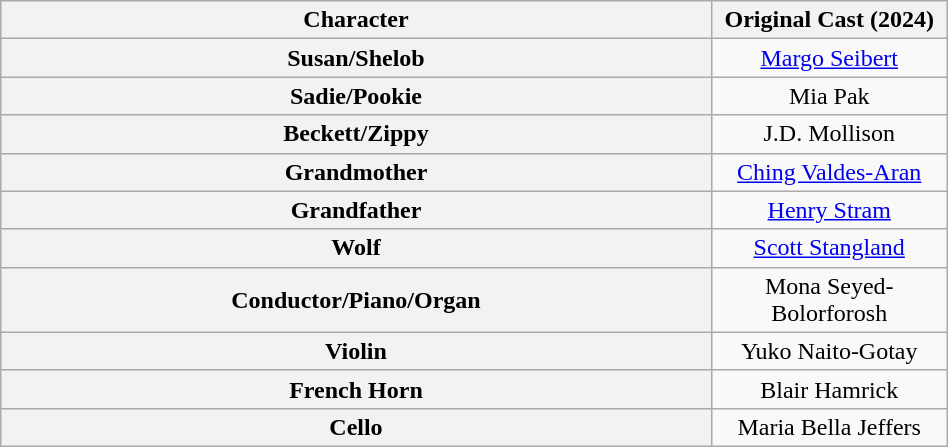<table class="wikitable" width="50%">
<tr>
<th>Character</th>
<th width="150px">Original Cast (2024)</th>
</tr>
<tr>
<th>Susan/Shelob</th>
<td align="center"><a href='#'>Margo Seibert</a></td>
</tr>
<tr>
<th>Sadie/Pookie</th>
<td align="center">Mia Pak</td>
</tr>
<tr>
<th>Beckett/Zippy</th>
<td align="center">J.D. Mollison</td>
</tr>
<tr>
<th>Grandmother</th>
<td align="center"><a href='#'>Ching Valdes-Aran</a></td>
</tr>
<tr>
<th>Grandfather</th>
<td align="center"><a href='#'>Henry Stram</a></td>
</tr>
<tr>
<th>Wolf</th>
<td align="center"><a href='#'>Scott Stangland</a></td>
</tr>
<tr>
<th>Conductor/Piano/Organ</th>
<td align="center">Mona Seyed-Bolorforosh</td>
</tr>
<tr>
<th>Violin</th>
<td align="center">Yuko Naito-Gotay</td>
</tr>
<tr>
<th>French Horn</th>
<td align="center">Blair Hamrick</td>
</tr>
<tr>
<th>Cello</th>
<td align="center">Maria Bella Jeffers</td>
</tr>
</table>
